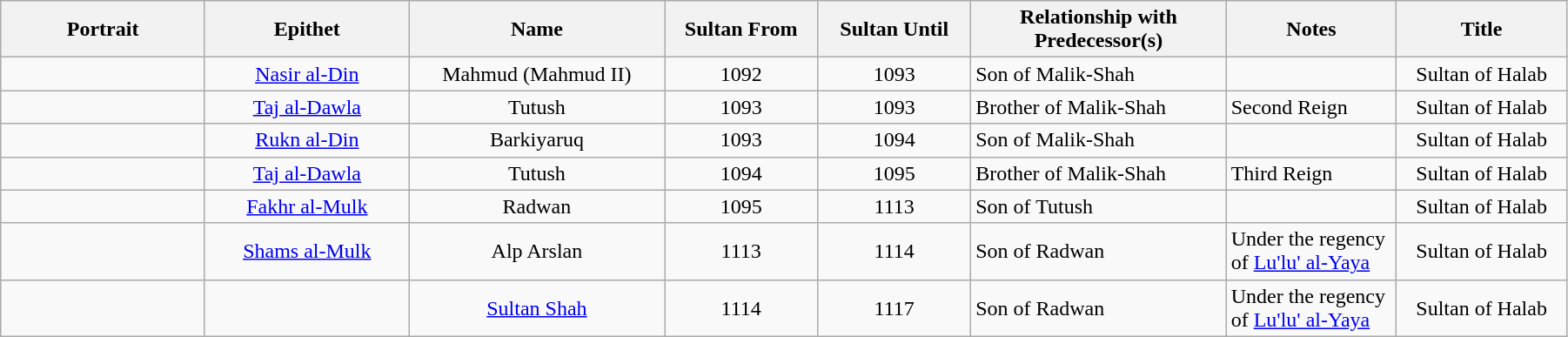<table width=95% class="wikitable">
<tr>
<th width=12%>Portrait</th>
<th width=12%>Epithet</th>
<th width=15%>Name</th>
<th width=9%>Sultan From</th>
<th width=9%>Sultan Until</th>
<th width=15%>Relationship with Predecessor(s)</th>
<th width=10%>Notes</th>
<th width=10%>Title</th>
</tr>
<tr>
<td align="center"></td>
<td align="center"><a href='#'>Nasir al-Din</a></td>
<td align="center">Mahmud (Mahmud II)</td>
<td align="center">1092</td>
<td align="center">1093</td>
<td>Son of Malik-Shah</td>
<td></td>
<td align="center">Sultan of Halab</td>
</tr>
<tr>
<td align="center"></td>
<td align="center"><a href='#'>Taj al-Dawla</a></td>
<td align="center">Tutush</td>
<td align="center">1093</td>
<td align="center">1093</td>
<td>Brother of Malik-Shah</td>
<td>Second Reign</td>
<td align="center">Sultan of Halab</td>
</tr>
<tr>
<td align="center"></td>
<td align="center"><a href='#'>Rukn al-Din</a></td>
<td align="center">Barkiyaruq</td>
<td align="center">1093</td>
<td align="center">1094</td>
<td>Son of Malik-Shah</td>
<td></td>
<td align="center">Sultan of Halab</td>
</tr>
<tr>
<td align="center"></td>
<td align="center"><a href='#'>Taj al-Dawla</a></td>
<td align="center">Tutush</td>
<td align="center">1094</td>
<td align="center">1095</td>
<td>Brother of Malik-Shah</td>
<td>Third Reign</td>
<td align="center">Sultan of Halab</td>
</tr>
<tr>
<td align="center"></td>
<td align="center"><a href='#'>Fakhr al-Mulk</a></td>
<td align="center">Radwan</td>
<td align="center">1095</td>
<td align="center">1113</td>
<td>Son of Tutush</td>
<td></td>
<td align="center">Sultan of Halab</td>
</tr>
<tr>
<td align="center"></td>
<td align="center"><a href='#'>Shams al-Mulk</a></td>
<td align="center">Alp Arslan</td>
<td align="center">1113</td>
<td align="center">1114</td>
<td>Son of Radwan</td>
<td>Under the regency of <a href='#'>Lu'lu' al-Yaya</a></td>
<td align="center">Sultan of Halab</td>
</tr>
<tr>
<td align="center"></td>
<td align="center"></td>
<td align="center"><a href='#'>Sultan Shah</a></td>
<td align="center">1114</td>
<td align="center">1117</td>
<td>Son of Radwan</td>
<td>Under the regency of <a href='#'>Lu'lu' al-Yaya</a></td>
<td align="center">Sultan of Halab</td>
</tr>
</table>
